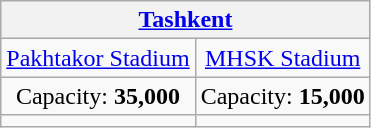<table class="wikitable" style="text-align:center">
<tr>
<th colspan=2><a href='#'>Tashkent</a></th>
</tr>
<tr>
<td><a href='#'>Pakhtakor Stadium</a></td>
<td><a href='#'>MHSK Stadium</a></td>
</tr>
<tr>
<td>Capacity: <strong>35,000</strong></td>
<td>Capacity: <strong>15,000</strong></td>
</tr>
<tr>
<td></td>
<td></td>
</tr>
</table>
